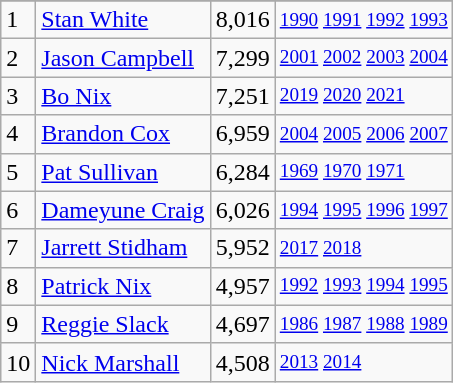<table class="wikitable">
<tr>
</tr>
<tr>
<td>1</td>
<td><a href='#'>Stan White</a></td>
<td>8,016</td>
<td style="font-size:80%;"><a href='#'>1990</a> <a href='#'>1991</a> <a href='#'>1992</a> <a href='#'>1993</a></td>
</tr>
<tr>
<td>2</td>
<td><a href='#'>Jason Campbell</a></td>
<td>7,299</td>
<td style="font-size:80%;"><a href='#'>2001</a> <a href='#'>2002</a> <a href='#'>2003</a> <a href='#'>2004</a></td>
</tr>
<tr>
<td>3</td>
<td><a href='#'>Bo Nix</a></td>
<td>7,251</td>
<td style="font-size:80%;"><a href='#'>2019</a> <a href='#'>2020</a> <a href='#'>2021</a></td>
</tr>
<tr>
<td>4</td>
<td><a href='#'>Brandon Cox</a></td>
<td>6,959</td>
<td style="font-size:80%;"><a href='#'>2004</a> <a href='#'>2005</a> <a href='#'>2006</a> <a href='#'>2007</a></td>
</tr>
<tr>
<td>5</td>
<td><a href='#'>Pat Sullivan</a></td>
<td>6,284</td>
<td style="font-size:80%;"><a href='#'>1969</a> <a href='#'>1970</a> <a href='#'>1971</a></td>
</tr>
<tr>
<td>6</td>
<td><a href='#'>Dameyune Craig</a></td>
<td>6,026</td>
<td style="font-size:80%;"><a href='#'>1994</a> <a href='#'>1995</a> <a href='#'>1996</a> <a href='#'>1997</a></td>
</tr>
<tr>
<td>7</td>
<td><a href='#'>Jarrett Stidham</a></td>
<td>5,952</td>
<td style="font-size:80%;"><a href='#'>2017</a> <a href='#'>2018</a></td>
</tr>
<tr>
<td>8</td>
<td><a href='#'>Patrick Nix</a></td>
<td>4,957</td>
<td style="font-size:80%;"><a href='#'>1992</a> <a href='#'>1993</a> <a href='#'>1994</a> <a href='#'>1995</a></td>
</tr>
<tr>
<td>9</td>
<td><a href='#'>Reggie Slack</a></td>
<td>4,697</td>
<td style="font-size:80%;"><a href='#'>1986</a> <a href='#'>1987</a> <a href='#'>1988</a> <a href='#'>1989</a></td>
</tr>
<tr>
<td>10</td>
<td><a href='#'>Nick Marshall</a></td>
<td>4,508</td>
<td style="font-size:80%;"><a href='#'>2013</a> <a href='#'>2014</a></td>
</tr>
</table>
